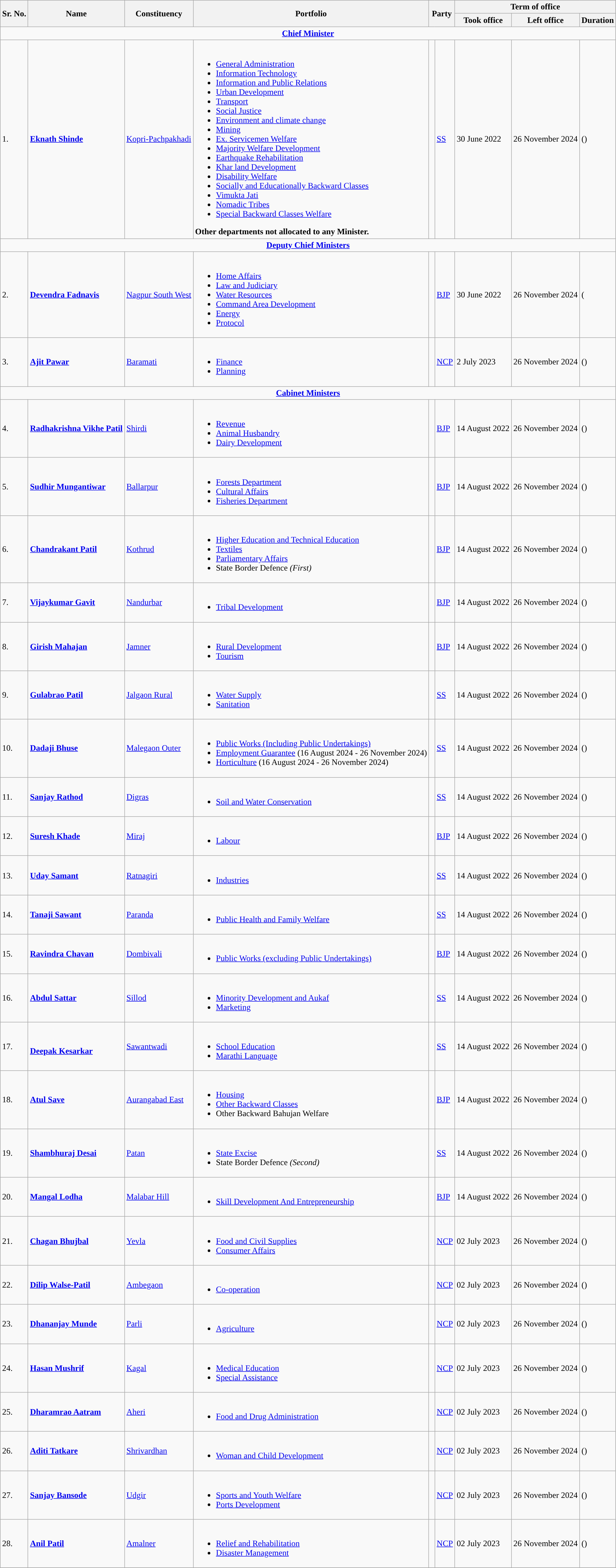<table class="wikitable sortable">
<tr>
<th rowspan = "2">Sr. No.</th>
<th rowspan = "2">Name</th>
<th rowspan = "2">Constituency</th>
<th rowspan = "2">Portfolio</th>
<th rowspan = "2" colspan="2" scope="col">Party</th>
<th colspan="3">Term of office</th>
</tr>
<tr>
<th>Took office</th>
<th>Left office</th>
<th>Duration</th>
</tr>
<tr>
<td colspan="9" style="text-align: center;"><strong><a href='#'>Chief Minister</a></strong></td>
</tr>
<tr>
<td>1.</td>
<td><strong><a href='#'>Eknath Shinde</a></strong></td>
<td><a href='#'>Kopri-Pachpakhadi</a></td>
<td><br><ul><li><a href='#'>General Administration</a></li><li><a href='#'>Information Technology</a></li><li><a href='#'>Information and Public Relations</a></li><li><a href='#'>Urban Development</a></li><li><a href='#'>Transport</a></li><li><a href='#'>Social Justice</a></li><li><a href='#'>Environment and climate change</a></li><li><a href='#'>Mining</a></li><li><a href='#'>Ex. Servicemen Welfare</a></li><li><a href='#'>Majority Welfare Development</a></li><li><a href='#'>Earthquake Rehabilitation</a></li><li><a href='#'>Khar land Development</a></li><li><a href='#'>Disability Welfare</a></li><li><a href='#'>Socially and Educationally Backward Classes</a></li><li><a href='#'>Vimukta Jati</a></li><li><a href='#'>Nomadic Tribes</a></li><li><a href='#'>Special Backward Classes Welfare</a></li></ul><strong>Other departments not allocated to any Minister.</strong></td>
<td width="4px"></td>
<td><a href='#'>SS</a></td>
<td>30 June 2022</td>
<td>26 November 2024</td>
<td>()</td>
</tr>
<tr>
<td colspan="9" style="text-align: center;"><strong><a href='#'>Deputy Chief Ministers</a></strong></td>
</tr>
<tr>
<td>2.</td>
<td><strong><a href='#'>Devendra Fadnavis</a></strong></td>
<td><a href='#'>Nagpur South West</a></td>
<td><br><ul><li><a href='#'>Home Affairs</a></li><li><a href='#'>Law and Judiciary</a></li><li><a href='#'>Water Resources</a></li><li><a href='#'>Command Area Development</a></li><li><a href='#'>Energy</a></li><li><a href='#'>Protocol</a></li></ul></td>
<td rowspan="1" width="1px"></td>
<td rowspan="1"><a href='#'>BJP</a></td>
<td>30 June 2022</td>
<td>26 November 2024</td>
<td>(</td>
</tr>
<tr>
<td>3.</td>
<td><strong><a href='#'>Ajit Pawar</a></strong></td>
<td><a href='#'>Baramati</a></td>
<td><br><ul><li><a href='#'>Finance</a></li><li><a href='#'>Planning</a></li></ul></td>
<td rowspan="1" width="4px"></td>
<td rowspan="1"><a href='#'>NCP</a></td>
<td>2 July 2023</td>
<td>26 November 2024</td>
<td>()</td>
</tr>
<tr>
<td colspan="9" style="text-align: center;"><strong><a href='#'>Cabinet Ministers</a></strong></td>
</tr>
<tr>
<td>4.</td>
<td><strong><a href='#'>Radhakrishna Vikhe Patil</a></strong></td>
<td><a href='#'>Shirdi</a></td>
<td><br><ul><li><a href='#'>Revenue</a></li><li><a href='#'>Animal Husbandry</a></li><li><a href='#'>Dairy Development</a></li></ul></td>
<td rowspan="1" width="4px"></td>
<td rowspan="1"><a href='#'>BJP</a></td>
<td>14 August 2022</td>
<td>26 November 2024</td>
<td>()</td>
</tr>
<tr>
<td>5.</td>
<td><strong><a href='#'>Sudhir Mungantiwar</a></strong></td>
<td><a href='#'>Ballarpur</a></td>
<td><br><ul><li><a href='#'>Forests Department</a></li><li><a href='#'>Cultural Affairs</a></li><li><a href='#'>Fisheries Department</a></li></ul></td>
<td rowspan="1" width="4px"></td>
<td rowspan="1"><a href='#'>BJP</a></td>
<td>14 August 2022</td>
<td>26 November 2024</td>
<td>()</td>
</tr>
<tr>
<td>6.</td>
<td><strong><a href='#'>Chandrakant Patil</a></strong></td>
<td><a href='#'>Kothrud</a></td>
<td><br><ul><li><a href='#'>Higher Education and Technical Education</a></li><li><a href='#'>Textiles</a></li><li><a href='#'>Parliamentary Affairs</a></li><li>State Border Defence <em>(First)</em></li></ul></td>
<td rowspan="1" width="4px"></td>
<td rowspan="1"><a href='#'>BJP</a></td>
<td>14 August 2022</td>
<td>26 November 2024</td>
<td>()</td>
</tr>
<tr>
<td>7.</td>
<td><strong><a href='#'>Vijaykumar Gavit</a></strong></td>
<td><a href='#'>Nandurbar</a></td>
<td><br><ul><li><a href='#'>Tribal Development</a></li></ul></td>
<td rowspan="1" width="4px"></td>
<td rowspan="1"><a href='#'>BJP</a></td>
<td>14 August 2022</td>
<td>26 November 2024</td>
<td>()</td>
</tr>
<tr>
<td>8.</td>
<td><strong><a href='#'>Girish Mahajan</a></strong></td>
<td><a href='#'>Jamner</a></td>
<td><br><ul><li><a href='#'>Rural Development</a></li><li><a href='#'>Tourism</a></li></ul></td>
<td width="4px"></td>
<td><a href='#'>BJP</a></td>
<td>14 August 2022</td>
<td>26 November 2024</td>
<td>()</td>
</tr>
<tr>
<td>9.</td>
<td><strong><a href='#'>Gulabrao Patil</a></strong></td>
<td><a href='#'>Jalgaon Rural</a></td>
<td><br><ul><li><a href='#'>Water Supply</a></li><li><a href='#'>Sanitation</a></li></ul></td>
<td rowspan="1" width="4px"></td>
<td rowspan="1"><a href='#'>SS</a></td>
<td>14 August 2022</td>
<td>26 November 2024</td>
<td>()</td>
</tr>
<tr>
<td>10.</td>
<td><strong><a href='#'>Dadaji Bhuse</a></strong></td>
<td><a href='#'>Malegaon Outer</a></td>
<td><br><ul><li><a href='#'>Public Works (Including Public Undertakings)</a></li><li><a href='#'>Employment Guarantee</a> (16 August 2024 - 26 November 2024)</li><li><a href='#'>Horticulture</a> (16 August 2024 - 26 November 2024)</li></ul></td>
<td rowspan="1" width="4px"></td>
<td rowspan="1"><a href='#'>SS</a></td>
<td>14 August 2022</td>
<td>26 November 2024</td>
<td>()</td>
</tr>
<tr>
<td>11.</td>
<td><strong><a href='#'>Sanjay Rathod</a></strong></td>
<td><a href='#'>Digras</a></td>
<td><br><ul><li><a href='#'>Soil and Water Conservation</a></li></ul></td>
<td rowspan="1" width="4px"></td>
<td rowspan="1"><a href='#'>SS</a></td>
<td>14 August 2022</td>
<td>26 November 2024</td>
<td>()</td>
</tr>
<tr>
<td>12.</td>
<td><strong><a href='#'>Suresh Khade</a></strong></td>
<td><a href='#'>Miraj</a></td>
<td><br><ul><li><a href='#'>Labour</a></li></ul></td>
<td width="4px"></td>
<td><a href='#'>BJP</a></td>
<td>14 August 2022</td>
<td>26 November 2024</td>
<td>()</td>
</tr>
<tr>
<td>13.</td>
<td><strong><a href='#'>Uday Samant</a></strong></td>
<td><a href='#'>Ratnagiri</a></td>
<td><br><ul><li><a href='#'>Industries</a></li></ul></td>
<td rowspan="1" width="4px"></td>
<td rowspan="1"><a href='#'>SS</a></td>
<td>14 August 2022</td>
<td>26 November 2024</td>
<td>()</td>
</tr>
<tr>
<td>14.</td>
<td><strong><a href='#'>Tanaji Sawant</a></strong></td>
<td><a href='#'>Paranda</a></td>
<td><br><ul><li><a href='#'>Public Health and Family Welfare</a></li></ul></td>
<td rowspan="1" width="4px"></td>
<td rowspan="1"><a href='#'>SS</a></td>
<td>14 August 2022</td>
<td>26 November 2024</td>
<td>()</td>
</tr>
<tr>
<td>15.</td>
<td><strong><a href='#'>Ravindra Chavan</a></strong></td>
<td><a href='#'>Dombivali</a></td>
<td><br><ul><li><a href='#'>Public Works (excluding Public Undertakings)</a></li></ul></td>
<td width="4px"></td>
<td><a href='#'>BJP</a></td>
<td>14 August 2022</td>
<td>26 November 2024</td>
<td>()</td>
</tr>
<tr>
<td>16.</td>
<td><strong><a href='#'>Abdul Sattar</a></strong></td>
<td><a href='#'>Sillod</a></td>
<td><br><ul><li><a href='#'>Minority Development and Aukaf</a></li><li><a href='#'>Marketing</a></li></ul></td>
<td rowspan="1" width="4px"></td>
<td rowspan="1"><a href='#'>SS</a></td>
<td>14 August 2022</td>
<td>26 November 2024</td>
<td>()</td>
</tr>
<tr>
<td>17.</td>
<td><br> <strong><a href='#'>Deepak Kesarkar</a></strong></td>
<td><a href='#'>Sawantwadi</a></td>
<td><br><ul><li><a href='#'>School Education</a></li><li><a href='#'>Marathi Language</a></li></ul></td>
<td rowspan="1" width="4px"></td>
<td rowspan="1"><a href='#'>SS</a></td>
<td>14 August 2022</td>
<td>26 November 2024</td>
<td>()</td>
</tr>
<tr>
<td>18.</td>
<td><strong><a href='#'>Atul Save</a></strong></td>
<td><a href='#'>Aurangabad East</a></td>
<td><br><ul><li><a href='#'>Housing</a></li><li><a href='#'>Other Backward Classes</a></li><li>Other Backward Bahujan Welfare</li></ul></td>
<td width="4px"></td>
<td><a href='#'>BJP</a></td>
<td>14 August 2022</td>
<td>26 November 2024</td>
<td>()</td>
</tr>
<tr>
<td>19.</td>
<td><strong><a href='#'>Shambhuraj Desai</a></strong></td>
<td><a href='#'>Patan</a></td>
<td><br><ul><li><a href='#'>State Excise</a></li><li>State Border Defence <em>(Second)</em></li></ul></td>
<td width="4px"></td>
<td><a href='#'>SS</a></td>
<td>14 August 2022</td>
<td>26 November 2024</td>
<td>()</td>
</tr>
<tr>
<td>20.</td>
<td><strong><a href='#'>Mangal Lodha</a></strong></td>
<td><a href='#'>Malabar Hill</a></td>
<td><br><ul><li><a href='#'>Skill Development And Entrepreneurship</a></li></ul></td>
<td width="4px"></td>
<td><a href='#'>BJP</a></td>
<td>14 August 2022</td>
<td>26 November 2024</td>
<td>()</td>
</tr>
<tr>
<td>21.</td>
<td><strong><a href='#'>Chagan Bhujbal</a></strong></td>
<td><a href='#'>Yevla</a></td>
<td><br><ul><li><a href='#'>Food and Civil Supplies</a></li><li><a href='#'>Consumer Affairs</a></li></ul></td>
<td rowspan="1" width="4px"></td>
<td rowspan="1"><a href='#'>NCP</a></td>
<td>02 July 2023</td>
<td>26 November 2024</td>
<td>()</td>
</tr>
<tr>
<td>22.</td>
<td><strong><a href='#'>Dilip Walse-Patil</a></strong></td>
<td><a href='#'>Ambegaon</a></td>
<td><br><ul><li><a href='#'>Co-operation</a></li></ul></td>
<td rowspan="1" width="4px"></td>
<td rowspan="1"><a href='#'>NCP</a></td>
<td>02 July 2023</td>
<td>26 November 2024</td>
<td>()</td>
</tr>
<tr>
<td>23.</td>
<td><strong><a href='#'>Dhananjay Munde</a></strong></td>
<td><a href='#'>Parli</a></td>
<td><br><ul><li><a href='#'>Agriculture</a></li></ul></td>
<td rowspan="1" width="4px"></td>
<td rowspan="1"><a href='#'>NCP</a></td>
<td>02 July 2023</td>
<td>26 November 2024</td>
<td>()</td>
</tr>
<tr>
<td>24.</td>
<td><strong><a href='#'>Hasan Mushrif</a></strong></td>
<td><a href='#'>Kagal</a></td>
<td><br><ul><li><a href='#'>Medical Education</a></li><li><a href='#'>Special Assistance</a></li></ul></td>
<td rowspan="1" width="4px"></td>
<td rowspan="1"><a href='#'>NCP</a></td>
<td>02 July 2023</td>
<td>26 November 2024</td>
<td>()</td>
</tr>
<tr>
<td>25.</td>
<td><strong><a href='#'>Dharamrao Aatram</a></strong></td>
<td><a href='#'>Aheri</a></td>
<td><br><ul><li><a href='#'>Food and Drug Administration</a></li></ul></td>
<td rowspan="1" width="4px"></td>
<td rowspan="1"><a href='#'>NCP</a></td>
<td>02 July 2023</td>
<td>26 November 2024</td>
<td>()</td>
</tr>
<tr>
<td>26.</td>
<td><strong><a href='#'>Aditi Tatkare</a></strong></td>
<td><a href='#'>Shrivardhan</a></td>
<td><br><ul><li><a href='#'>Woman and Child Development</a></li></ul></td>
<td rowspan="1" width="4px"></td>
<td rowspan="1"><a href='#'>NCP</a></td>
<td>02 July 2023</td>
<td>26 November 2024</td>
<td>()</td>
</tr>
<tr>
<td>27.</td>
<td><strong><a href='#'>Sanjay Bansode</a></strong></td>
<td><a href='#'>Udgir</a></td>
<td><br><ul><li><a href='#'>Sports and Youth Welfare</a></li><li><a href='#'>Ports Development</a></li></ul></td>
<td rowspan="1" width="4px"></td>
<td rowspan="1"><a href='#'>NCP</a></td>
<td>02 July 2023</td>
<td>26 November 2024</td>
<td>()</td>
</tr>
<tr>
<td>28.</td>
<td><strong><a href='#'>Anil Patil</a></strong></td>
<td><a href='#'>Amalner</a></td>
<td><br><ul><li><a href='#'>Relief and Rehabilitation</a></li><li><a href='#'>Disaster Management</a></li></ul></td>
<td rowspan="1" width="4px"></td>
<td rowspan="1"><a href='#'>NCP</a></td>
<td>02 July 2023</td>
<td>26 November 2024</td>
<td>()</td>
</tr>
<tr>
</tr>
</table>
